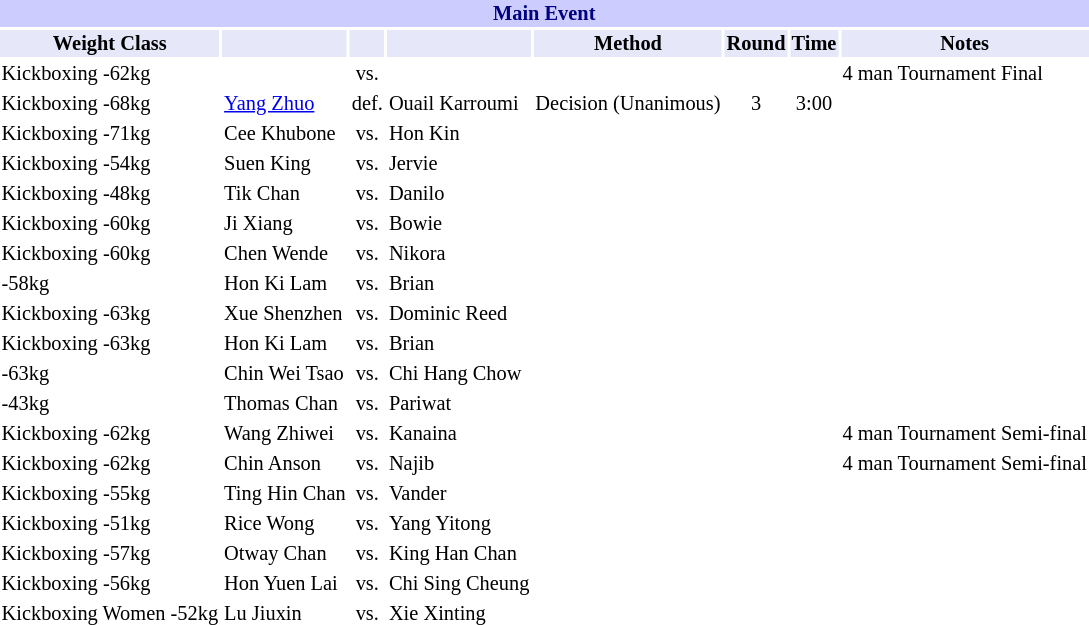<table class="toccolours" style="font-size: 85%;">
<tr>
<th colspan="8" style="background-color: #ccf; color: #000080; text-align: center;"><strong>Main Event</strong></th>
</tr>
<tr>
<th colspan="1" style="background-color: #E6E8FA; color: #000000; text-align: center;">Weight Class</th>
<th colspan="1" style="background-color: #E6E8FA; color: #000000; text-align: center;"></th>
<th colspan="1" style="background-color: #E6E8FA; color: #000000; text-align: center;"></th>
<th colspan="1" style="background-color: #E6E8FA; color: #000000; text-align: center;"></th>
<th colspan="1" style="background-color: #E6E8FA; color: #000000; text-align: center;">Method</th>
<th colspan="1" style="background-color: #E6E8FA; color: #000000; text-align: center;">Round</th>
<th colspan="1" style="background-color: #E6E8FA; color: #000000; text-align: center;">Time</th>
<th colspan="1" style="background-color: #E6E8FA; color: #000000; text-align: center;">Notes</th>
</tr>
<tr>
<td>Kickboxing -62kg</td>
<td></td>
<td align=center>vs.</td>
<td></td>
<td></td>
<td align=center></td>
<td align=center></td>
<td>4 man Tournament Final</td>
</tr>
<tr>
<td>Kickboxing -68kg</td>
<td> <a href='#'>Yang Zhuo</a></td>
<td align=center>def.</td>
<td>Ouail Karroumi</td>
<td>Decision (Unanimous)</td>
<td align=center>3</td>
<td align=center>3:00</td>
<td></td>
</tr>
<tr>
<td>Kickboxing -71kg</td>
<td> Cee Khubone</td>
<td align=center>vs.</td>
<td> Hon Kin</td>
<td></td>
<td align=center></td>
<td align=center></td>
<td></td>
</tr>
<tr>
<td>Kickboxing -54kg</td>
<td> Suen King</td>
<td align=center>vs.</td>
<td> Jervie</td>
<td></td>
<td align=center></td>
<td align=center></td>
<td></td>
</tr>
<tr>
<td>Kickboxing -48kg</td>
<td> Tik Chan</td>
<td align=center>vs.</td>
<td> Danilo</td>
<td></td>
<td align=center></td>
<td align=center></td>
<td></td>
</tr>
<tr>
<td>Kickboxing -60kg</td>
<td> Ji Xiang</td>
<td align=center>vs.</td>
<td> Bowie</td>
<td></td>
<td align=center></td>
<td align=center></td>
<td></td>
</tr>
<tr>
<td>Kickboxing -60kg</td>
<td> Chen Wende</td>
<td align=center>vs.</td>
<td> Nikora</td>
<td></td>
<td align=center></td>
<td align=center></td>
<td></td>
</tr>
<tr>
<td>-58kg</td>
<td> Hon Ki Lam</td>
<td align=center>vs.</td>
<td> Brian</td>
<td></td>
<td align=center></td>
<td align=center></td>
<td></td>
</tr>
<tr>
<td>Kickboxing -63kg</td>
<td> Xue Shenzhen</td>
<td align=center>vs.</td>
<td> Dominic Reed</td>
<td></td>
<td align=center></td>
<td align=center></td>
<td></td>
</tr>
<tr>
<td>Kickboxing -63kg</td>
<td> Hon Ki Lam</td>
<td align=center>vs.</td>
<td> Brian</td>
<td></td>
<td align=center></td>
<td align=center></td>
<td></td>
</tr>
<tr>
<td>-63kg</td>
<td> Chin Wei Tsao</td>
<td align=center>vs.</td>
<td> Chi Hang Chow</td>
<td></td>
<td align=center></td>
<td align=center></td>
<td></td>
</tr>
<tr>
<td>-43kg</td>
<td> Thomas Chan</td>
<td align=center>vs.</td>
<td> Pariwat</td>
<td></td>
<td align=center></td>
<td align=center></td>
<td></td>
</tr>
<tr>
<td>Kickboxing -62kg</td>
<td> Wang Zhiwei</td>
<td align=center>vs.</td>
<td> Kanaina</td>
<td></td>
<td align=center></td>
<td align=center></td>
<td>4 man Tournament Semi-final</td>
</tr>
<tr>
<td>Kickboxing -62kg</td>
<td> Chin Anson</td>
<td align=center>vs.</td>
<td> Najib</td>
<td></td>
<td align=center></td>
<td align=center></td>
<td>4 man Tournament Semi-final</td>
</tr>
<tr>
<td>Kickboxing -55kg</td>
<td> Ting Hin Chan</td>
<td align=center>vs.</td>
<td> Vander</td>
<td></td>
<td align=center></td>
<td align=center></td>
</tr>
<tr>
<td>Kickboxing -51kg</td>
<td> Rice Wong</td>
<td align=center>vs.</td>
<td> Yang Yitong</td>
<td></td>
<td align=center></td>
<td align=center></td>
</tr>
<tr>
<td>Kickboxing -57kg</td>
<td> Otway Chan</td>
<td align=center>vs.</td>
<td> King Han Chan</td>
<td></td>
<td align=center></td>
<td align=center></td>
</tr>
<tr>
<td>Kickboxing -56kg</td>
<td> Hon Yuen Lai</td>
<td align=center>vs.</td>
<td> Chi Sing Cheung</td>
<td></td>
<td align=center></td>
<td align=center></td>
</tr>
<tr>
<td>Kickboxing Women -52kg</td>
<td> Lu Jiuxin</td>
<td align=center>vs.</td>
<td> Xie Xinting</td>
<td></td>
<td align=center></td>
<td align=center></td>
<td></td>
</tr>
</table>
